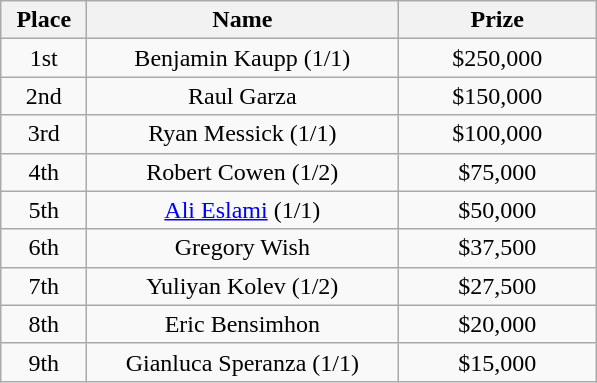<table class="wikitable">
<tr>
<th width="50">Place</th>
<th width="200">Name</th>
<th width="125">Prize</th>
</tr>
<tr>
<td align = "center">1st</td>
<td align = "center"> Benjamin Kaupp (1/1)</td>
<td align = "center">$250,000</td>
</tr>
<tr>
<td align = "center">2nd</td>
<td align = "center"> Raul Garza</td>
<td align = "center">$150,000</td>
</tr>
<tr>
<td align = "center">3rd</td>
<td align = "center"> Ryan Messick (1/1)</td>
<td align = "center">$100,000</td>
</tr>
<tr>
<td align = "center">4th</td>
<td align = "center"> Robert Cowen (1/2)</td>
<td align = "center">$75,000</td>
</tr>
<tr>
<td align = "center">5th</td>
<td align = "center"> <a href='#'>Ali Eslami</a> (1/1)</td>
<td align = "center">$50,000</td>
</tr>
<tr>
<td align = "center">6th</td>
<td align = "center"> Gregory Wish</td>
<td align = "center">$37,500</td>
</tr>
<tr>
<td align = "center">7th</td>
<td align = "center"> Yuliyan Kolev (1/2)</td>
<td align = "center">$27,500</td>
</tr>
<tr>
<td align = "center">8th</td>
<td align = "center"> Eric Bensimhon</td>
<td align = "center">$20,000</td>
</tr>
<tr>
<td align = "center">9th</td>
<td align = "center"> Gianluca Speranza (1/1)</td>
<td align = "center">$15,000</td>
</tr>
</table>
